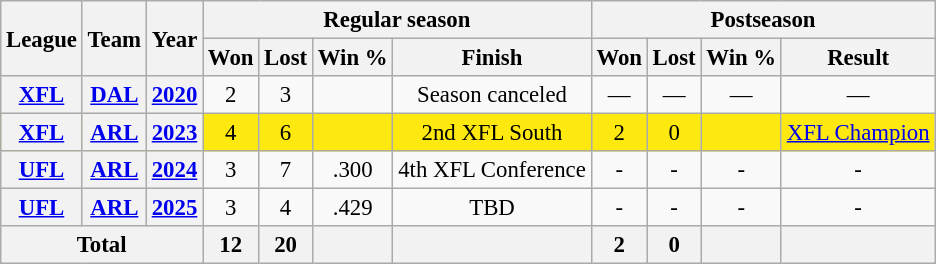<table class="wikitable" style="font-size: 95%; text-align:center;">
<tr>
<th rowspan="2">League</th>
<th rowspan="2">Team</th>
<th rowspan="2">Year</th>
<th colspan="4">Regular season</th>
<th colspan="4">Postseason</th>
</tr>
<tr>
<th>Won</th>
<th>Lost</th>
<th>Win %</th>
<th>Finish</th>
<th>Won</th>
<th>Lost</th>
<th>Win %</th>
<th>Result</th>
</tr>
<tr>
<th><a href='#'>XFL</a></th>
<th><a href='#'>DAL</a></th>
<th><a href='#'>2020</a></th>
<td>2</td>
<td>3</td>
<td></td>
<td>Season canceled</td>
<td>—</td>
<td>—</td>
<td>—</td>
<td>—</td>
</tr>
<tr ! style="background:#FDE910;">
<th><a href='#'>XFL</a></th>
<th><a href='#'>ARL</a></th>
<th><a href='#'>2023</a></th>
<td>4</td>
<td>6</td>
<td></td>
<td>2nd XFL South</td>
<td>2</td>
<td>0</td>
<td></td>
<td><a href='#'>XFL Champion</a></td>
</tr>
<tr>
<th><a href='#'>UFL</a></th>
<th><a href='#'>ARL</a></th>
<th><a href='#'>2024</a></th>
<td>3</td>
<td>7</td>
<td>.300</td>
<td>4th XFL Conference</td>
<td>-</td>
<td>-</td>
<td>-</td>
<td>-</td>
</tr>
<tr>
<th><a href='#'>UFL</a></th>
<th><a href='#'>ARL</a></th>
<th><a href='#'>2025</a></th>
<td>3</td>
<td>4</td>
<td>.429</td>
<td>TBD</td>
<td>-</td>
<td>-</td>
<td>-</td>
<td>-</td>
</tr>
<tr>
<th colspan="3">Total</th>
<th>12</th>
<th>20</th>
<th></th>
<th></th>
<th>2</th>
<th>0</th>
<th></th>
<th></th>
</tr>
</table>
